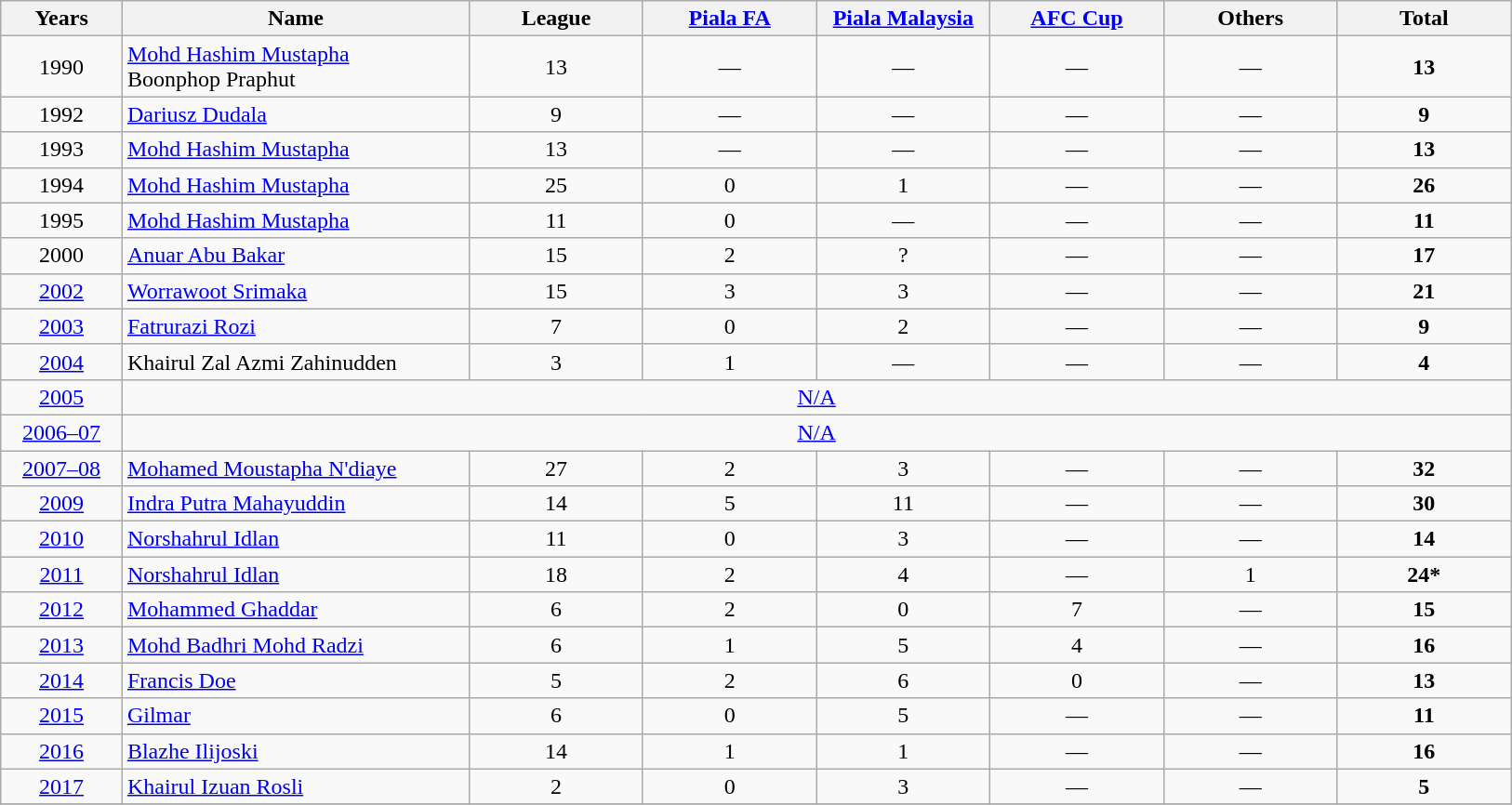<table class="wikitable sortable plainrowheaders" style="text-align: center">
<tr>
<th width=7%>Years</th>
<th width=20%>Name</th>
<th width=10%>League</th>
<th width=10%><a href='#'>Piala FA</a></th>
<th width=10%><a href='#'>Piala Malaysia</a></th>
<th width=10%><a href='#'>AFC Cup</a></th>
<th width=10%>Others</th>
<th width=10%>Total</th>
</tr>
<tr>
<td>1990</td>
<td align="left"> <a href='#'>Mohd Hashim Mustapha</a><br>  Boonphop Praphut</td>
<td>13</td>
<td>—</td>
<td>—</td>
<td>—</td>
<td>—</td>
<td><strong>13</strong></td>
</tr>
<tr>
<td>1992</td>
<td align="left"> <a href='#'>Dariusz Dudala</a></td>
<td>9</td>
<td>—</td>
<td>—</td>
<td>—</td>
<td>—</td>
<td><strong>9</strong></td>
</tr>
<tr>
<td>1993</td>
<td align="left"> <a href='#'>Mohd Hashim Mustapha</a></td>
<td>13</td>
<td>—</td>
<td>—</td>
<td>—</td>
<td>—</td>
<td><strong>13</strong></td>
</tr>
<tr>
<td>1994</td>
<td align="left"> <a href='#'>Mohd Hashim Mustapha</a></td>
<td>25</td>
<td>0</td>
<td>1</td>
<td>—</td>
<td>—</td>
<td><strong>26</strong></td>
</tr>
<tr>
<td>1995</td>
<td align="left"> <a href='#'>Mohd Hashim Mustapha</a></td>
<td>11</td>
<td>0</td>
<td>—</td>
<td>—</td>
<td>—</td>
<td><strong>11</strong></td>
</tr>
<tr>
<td>2000</td>
<td align="left"> <a href='#'>Anuar Abu Bakar</a></td>
<td>15</td>
<td>2</td>
<td>?</td>
<td>—</td>
<td>—</td>
<td><strong>17</strong></td>
</tr>
<tr>
<td><a href='#'>2002</a></td>
<td align="left"> <a href='#'>Worrawoot Srimaka</a></td>
<td>15</td>
<td>3</td>
<td>3</td>
<td>—</td>
<td>—</td>
<td><strong>21</strong></td>
</tr>
<tr>
<td><a href='#'>2003</a></td>
<td align="left"> <a href='#'>Fatrurazi Rozi</a></td>
<td>7</td>
<td>0</td>
<td>2</td>
<td>—</td>
<td>—</td>
<td><strong>9</strong></td>
</tr>
<tr>
<td><a href='#'>2004</a></td>
<td align="left"> Khairul Zal Azmi Zahinudden</td>
<td>3</td>
<td>1</td>
<td>—</td>
<td>—</td>
<td>—</td>
<td><strong>4</strong></td>
</tr>
<tr>
<td><a href='#'>2005</a></td>
<td colspan="7"><a href='#'>N/A</a></td>
</tr>
<tr>
<td><a href='#'>2006–07</a></td>
<td colspan="7"><a href='#'>N/A</a></td>
</tr>
<tr>
<td><a href='#'>2007–08</a></td>
<td align="left"> <a href='#'>Mohamed Moustapha N'diaye</a></td>
<td>27</td>
<td>2</td>
<td>3</td>
<td>—</td>
<td>—</td>
<td><strong>32</strong></td>
</tr>
<tr>
<td><a href='#'>2009</a></td>
<td align="left"> <a href='#'>Indra Putra Mahayuddin</a></td>
<td>14</td>
<td>5</td>
<td>11</td>
<td>—</td>
<td>—</td>
<td><strong>30</strong></td>
</tr>
<tr>
<td><a href='#'>2010</a></td>
<td align="left"> <a href='#'>Norshahrul Idlan</a></td>
<td>11</td>
<td>0</td>
<td>3</td>
<td>—</td>
<td>—</td>
<td><strong>14</strong></td>
</tr>
<tr>
<td><a href='#'>2011</a></td>
<td align="left"> <a href='#'>Norshahrul Idlan</a></td>
<td>18</td>
<td>2</td>
<td>4</td>
<td>—</td>
<td>1</td>
<td><strong>24*</strong></td>
</tr>
<tr>
<td><a href='#'>2012</a></td>
<td align="left"> <a href='#'>Mohammed Ghaddar</a></td>
<td>6</td>
<td>2</td>
<td>0</td>
<td>7</td>
<td>—</td>
<td><strong>15</strong></td>
</tr>
<tr>
<td><a href='#'>2013</a></td>
<td align="left"> <a href='#'>Mohd Badhri Mohd Radzi</a></td>
<td>6</td>
<td>1</td>
<td>5</td>
<td>4</td>
<td>—</td>
<td><strong>16</strong></td>
</tr>
<tr>
<td><a href='#'>2014</a></td>
<td align="left"> <a href='#'>Francis Doe</a></td>
<td>5</td>
<td>2</td>
<td>6</td>
<td>0</td>
<td>—</td>
<td><strong>13</strong></td>
</tr>
<tr>
<td><a href='#'>2015</a></td>
<td align="left"> <a href='#'>Gilmar</a></td>
<td>6</td>
<td>0</td>
<td>5</td>
<td>—</td>
<td>—</td>
<td><strong>11</strong></td>
</tr>
<tr>
<td><a href='#'>2016</a></td>
<td align="left"> <a href='#'>Blazhe Ilijoski</a></td>
<td>14</td>
<td>1</td>
<td>1</td>
<td>—</td>
<td>—</td>
<td><strong>16</strong></td>
</tr>
<tr>
<td><a href='#'>2017</a></td>
<td align="left"> <a href='#'>Khairul Izuan Rosli</a></td>
<td>2</td>
<td>0</td>
<td>3</td>
<td>—</td>
<td>—</td>
<td><strong>5</strong></td>
</tr>
<tr>
</tr>
</table>
